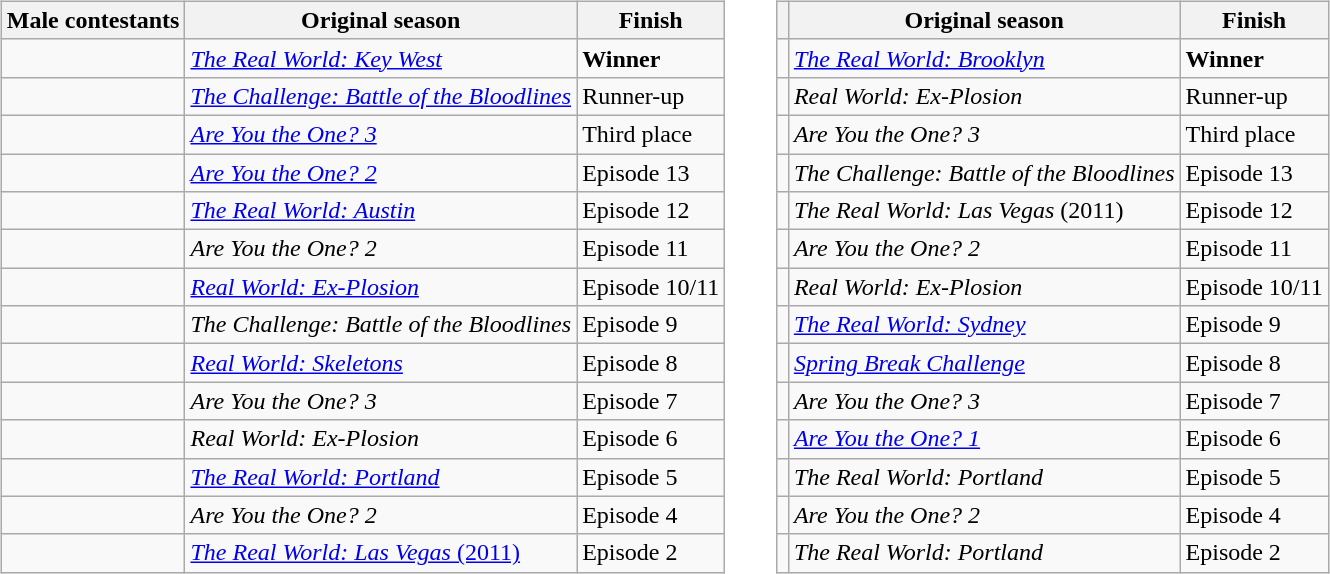<table>
<tr>
<td valign="top"><br><table class="wikitable sortable">
<tr>
<th>Male contestants</th>
<th>Original season</th>
<th>Finish</th>
</tr>
<tr>
<td nowrap></td>
<td><em><a href='#'>The Real World: Key West</a></em></td>
<td><strong>Winner</strong></td>
</tr>
<tr>
<td></td>
<td nowrap><em><a href='#'>The Challenge: Battle of the Bloodlines</a></em></td>
<td>Runner-up</td>
</tr>
<tr>
<td></td>
<td><a href='#'><em>Are You the One? 3</em></a></td>
<td>Third place</td>
</tr>
<tr>
<td></td>
<td><em><a href='#'>Are You the One? 2</a></em></td>
<td>Episode 13</td>
</tr>
<tr>
<td></td>
<td><em><a href='#'>The Real World: Austin</a></em></td>
<td>Episode 12</td>
</tr>
<tr>
<td nowrap></td>
<td><em>Are You the One? 2</em></td>
<td>Episode 11</td>
</tr>
<tr>
<td></td>
<td><em><a href='#'>Real World: Ex-Plosion</a></em></td>
<td nowrap>Episode 10/11</td>
</tr>
<tr>
<td></td>
<td><em>The Challenge: Battle of the Bloodlines</em></td>
<td>Episode 9</td>
</tr>
<tr>
<td></td>
<td><em><a href='#'>Real World: Skeletons</a></em></td>
<td>Episode 8</td>
</tr>
<tr>
<td><em></em></td>
<td><em>Are You the One? 3</em></td>
<td>Episode 7</td>
</tr>
<tr>
<td></td>
<td><em>Real World: Ex-Plosion</em></td>
<td>Episode 6</td>
</tr>
<tr>
<td></td>
<td><em><a href='#'>The Real World: Portland</a></em></td>
<td>Episode 5</td>
</tr>
<tr>
<td></td>
<td><em>Are You the One? 2</em></td>
<td>Episode 4</td>
</tr>
<tr>
<td></td>
<td><a href='#'><em>The Real World: Las Vegas</em> (2011)</a></td>
<td nowrap>Episode 2</td>
</tr>
</table>
</td>
<td width="10"></td>
<td><br><table class="wikitable sortable">
<tr>
<th></th>
<th>Original season</th>
<th>Finish</th>
</tr>
<tr>
<td></td>
<td nowrap><em><a href='#'>The Real World: Brooklyn</a></em></td>
<td><strong>Winner</strong></td>
</tr>
<tr>
<td></td>
<td><em>Real World: Ex-Plosion</em></td>
<td>Runner-up</td>
</tr>
<tr>
<td></td>
<td><em>Are You the One? 3</em></td>
<td>Third place</td>
</tr>
<tr>
<td></td>
<td nowrap><em>The Challenge: Battle of the Bloodlines</em></td>
<td>Episode 13</td>
</tr>
<tr>
<td></td>
<td nowrap><em>The Real World: Las Vegas</em> (2011)</td>
<td>Episode 12</td>
</tr>
<tr>
<td></td>
<td><em>Are You the One? 2</em></td>
<td>Episode 11</td>
</tr>
<tr>
<td></td>
<td><em>Real World: Ex-Plosion</em></td>
<td nowrap>Episode 10/11</td>
</tr>
<tr>
<td></td>
<td><em><a href='#'>The Real World: Sydney</a></em></td>
<td>Episode 9</td>
</tr>
<tr>
<td></td>
<td nowrap><em><a href='#'>Spring Break Challenge</a></em></td>
<td>Episode 8</td>
</tr>
<tr>
<td><em></em></td>
<td><em>Are You the One? 3</em></td>
<td>Episode 7</td>
</tr>
<tr>
<td></td>
<td><a href='#'><em>Are You the One? 1</em></a></td>
<td>Episode 6</td>
</tr>
<tr>
<td></td>
<td><em>The Real World: Portland</em></td>
<td>Episode 5</td>
</tr>
<tr>
<td></td>
<td><em>Are You the One? 2</em></td>
<td>Episode 4</td>
</tr>
<tr>
<td></td>
<td><em>The Real World: Portland</em></td>
<td nowrap>Episode 2</td>
</tr>
</table>
</td>
</tr>
</table>
